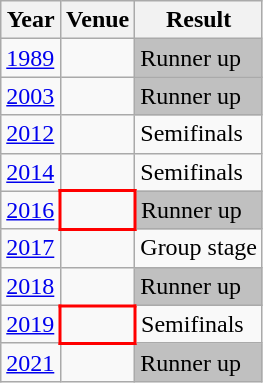<table class="wikitable">
<tr>
<th>Year</th>
<th>Venue</th>
<th>Result</th>
</tr>
<tr>
<td><a href='#'>1989</a></td>
<td></td>
<td style="background:silver">Runner up</td>
</tr>
<tr>
<td><a href='#'>2003</a></td>
<td></td>
<td style="background:silver">Runner up</td>
</tr>
<tr>
<td><a href='#'>2012</a></td>
<td></td>
<td>Semifinals</td>
</tr>
<tr>
<td><a href='#'>2014</a></td>
<td></td>
<td>Semifinals</td>
</tr>
<tr>
<td><a href='#'>2016</a></td>
<td style="border: 2px solid red"></td>
<td style="background:silver">Runner up</td>
</tr>
<tr>
<td><a href='#'>2017</a></td>
<td></td>
<td>Group stage</td>
</tr>
<tr>
<td><a href='#'>2018</a></td>
<td></td>
<td bgcolor=silver>Runner up</td>
</tr>
<tr>
<td><a href='#'>2019</a></td>
<td style="border: 2px solid red"></td>
<td>Semifinals</td>
</tr>
<tr>
<td><a href='#'>2021</a></td>
<td></td>
<td bgcolor=silver>Runner up</td>
</tr>
</table>
